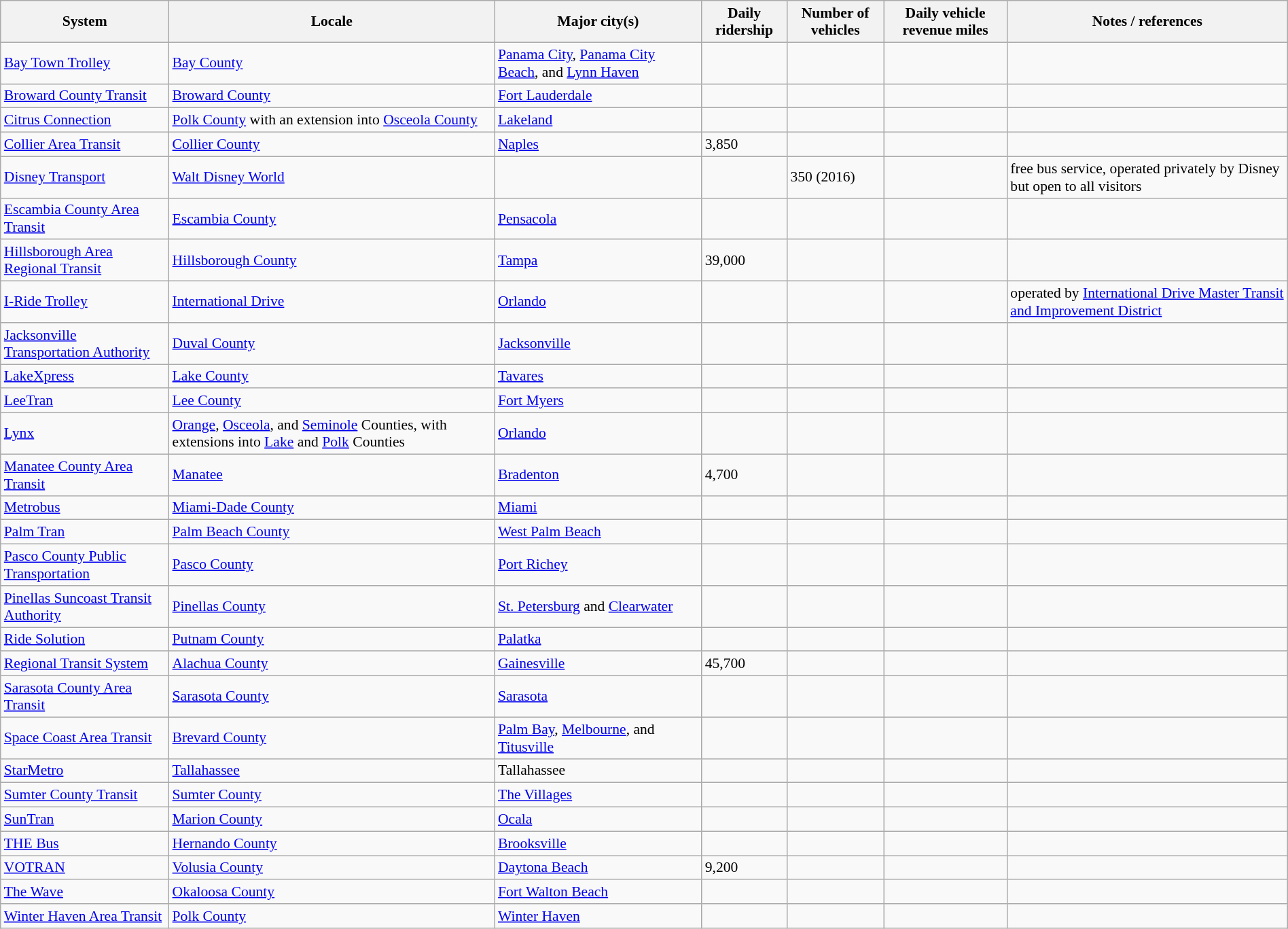<table class="wikitable sortable" style="font-size: 90%; width: 100%">
<tr>
<th>System</th>
<th>Locale</th>
<th>Major city(s)</th>
<th>Daily ridership</th>
<th>Number of vehicles</th>
<th>Daily vehicle revenue miles</th>
<th>Notes / references</th>
</tr>
<tr>
<td><a href='#'>Bay Town Trolley</a></td>
<td><a href='#'>Bay County</a></td>
<td><a href='#'>Panama City</a>, <a href='#'>Panama City Beach</a>, and <a href='#'>Lynn Haven</a></td>
<td></td>
<td></td>
<td></td>
<td></td>
</tr>
<tr>
<td><a href='#'>Broward County Transit</a></td>
<td><a href='#'>Broward County</a></td>
<td><a href='#'>Fort Lauderdale</a></td>
<td></td>
<td></td>
<td></td>
<td></td>
</tr>
<tr>
<td><a href='#'>Citrus Connection</a></td>
<td><a href='#'>Polk County</a> with an extension into <a href='#'>Osceola County</a></td>
<td><a href='#'>Lakeland</a></td>
<td></td>
<td></td>
<td></td>
<td></td>
</tr>
<tr>
<td><a href='#'>Collier Area Transit</a></td>
<td><a href='#'>Collier County</a></td>
<td><a href='#'>Naples</a></td>
<td>3,850</td>
<td></td>
<td></td>
<td></td>
</tr>
<tr>
<td><a href='#'>Disney Transport</a></td>
<td><a href='#'>Walt Disney World</a></td>
<td></td>
<td></td>
<td>350 (2016)</td>
<td></td>
<td>free bus service, operated privately by Disney but open to all visitors</td>
</tr>
<tr>
<td><a href='#'>Escambia County Area Transit</a></td>
<td><a href='#'>Escambia County</a></td>
<td><a href='#'>Pensacola</a></td>
<td></td>
<td></td>
<td></td>
<td></td>
</tr>
<tr>
<td><a href='#'>Hillsborough Area Regional Transit</a></td>
<td><a href='#'>Hillsborough County</a></td>
<td><a href='#'>Tampa</a></td>
<td>39,000</td>
<td></td>
<td></td>
<td></td>
</tr>
<tr>
<td><a href='#'>I-Ride Trolley</a></td>
<td><a href='#'>International Drive</a></td>
<td><a href='#'>Orlando</a></td>
<td></td>
<td></td>
<td></td>
<td>operated by <a href='#'>International Drive Master Transit and Improvement District</a></td>
</tr>
<tr>
<td><a href='#'>Jacksonville Transportation Authority</a></td>
<td><a href='#'>Duval County</a></td>
<td><a href='#'>Jacksonville</a></td>
<td></td>
<td></td>
<td></td>
<td></td>
</tr>
<tr>
<td><a href='#'>LakeXpress</a></td>
<td><a href='#'>Lake County</a></td>
<td><a href='#'>Tavares</a></td>
<td></td>
<td></td>
<td></td>
<td></td>
</tr>
<tr>
<td><a href='#'>LeeTran</a></td>
<td><a href='#'>Lee County</a></td>
<td><a href='#'>Fort Myers</a></td>
<td></td>
<td></td>
<td></td>
<td></td>
</tr>
<tr>
<td><a href='#'>Lynx</a></td>
<td><a href='#'>Orange</a>, <a href='#'>Osceola</a>, and <a href='#'>Seminole</a> Counties, with extensions into <a href='#'>Lake</a> and <a href='#'>Polk</a> Counties</td>
<td><a href='#'>Orlando</a></td>
<td></td>
<td></td>
<td></td>
<td></td>
</tr>
<tr>
<td><a href='#'>Manatee County Area Transit</a></td>
<td><a href='#'>Manatee</a></td>
<td><a href='#'>Bradenton</a></td>
<td>4,700</td>
<td></td>
<td></td>
<td></td>
</tr>
<tr>
<td><a href='#'>Metrobus</a></td>
<td><a href='#'>Miami-Dade County</a></td>
<td><a href='#'>Miami</a></td>
<td></td>
<td></td>
<td></td>
<td></td>
</tr>
<tr>
<td><a href='#'>Palm Tran</a></td>
<td><a href='#'>Palm Beach County</a></td>
<td><a href='#'>West Palm Beach</a></td>
<td></td>
<td></td>
<td></td>
<td></td>
</tr>
<tr>
<td><a href='#'>Pasco County Public Transportation</a></td>
<td><a href='#'>Pasco County</a></td>
<td><a href='#'>Port Richey</a></td>
<td></td>
<td></td>
<td></td>
<td></td>
</tr>
<tr>
<td><a href='#'>Pinellas Suncoast Transit Authority</a></td>
<td><a href='#'>Pinellas County</a></td>
<td><a href='#'>St. Petersburg</a> and <a href='#'>Clearwater</a></td>
<td></td>
<td></td>
<td></td>
<td></td>
</tr>
<tr>
<td><a href='#'>Ride Solution</a></td>
<td><a href='#'>Putnam County</a></td>
<td><a href='#'>Palatka</a></td>
<td></td>
<td></td>
<td></td>
<td></td>
</tr>
<tr>
<td><a href='#'>Regional Transit System</a></td>
<td><a href='#'>Alachua County</a></td>
<td><a href='#'>Gainesville</a></td>
<td>45,700</td>
<td></td>
<td></td>
<td></td>
</tr>
<tr>
<td><a href='#'>Sarasota County Area Transit</a></td>
<td><a href='#'>Sarasota County</a></td>
<td><a href='#'>Sarasota</a></td>
<td></td>
<td></td>
<td></td>
<td></td>
</tr>
<tr>
<td><a href='#'>Space Coast Area Transit</a></td>
<td><a href='#'>Brevard County</a></td>
<td><a href='#'>Palm Bay</a>, <a href='#'>Melbourne</a>, and <a href='#'>Titusville</a></td>
<td></td>
<td></td>
<td></td>
<td></td>
</tr>
<tr>
<td><a href='#'>StarMetro</a></td>
<td><a href='#'>Tallahassee</a></td>
<td>Tallahassee</td>
<td></td>
<td></td>
<td></td>
<td></td>
</tr>
<tr>
<td><a href='#'>Sumter County Transit</a></td>
<td><a href='#'>Sumter County</a></td>
<td><a href='#'>The Villages</a></td>
<td></td>
<td></td>
<td></td>
<td></td>
</tr>
<tr>
<td><a href='#'>SunTran</a></td>
<td><a href='#'>Marion County</a></td>
<td><a href='#'>Ocala</a></td>
<td></td>
<td></td>
<td></td>
<td></td>
</tr>
<tr>
<td><a href='#'>THE Bus</a></td>
<td><a href='#'>Hernando County</a></td>
<td><a href='#'>Brooksville</a></td>
<td></td>
<td></td>
<td></td>
<td></td>
</tr>
<tr>
<td><a href='#'>VOTRAN</a></td>
<td><a href='#'>Volusia County</a></td>
<td><a href='#'>Daytona Beach</a></td>
<td>9,200</td>
<td></td>
<td></td>
<td></td>
</tr>
<tr>
<td><a href='#'>The Wave</a></td>
<td><a href='#'>Okaloosa County</a></td>
<td><a href='#'>Fort Walton Beach</a></td>
<td></td>
<td></td>
<td></td>
<td></td>
</tr>
<tr>
<td><a href='#'>Winter Haven Area Transit</a></td>
<td><a href='#'>Polk County</a></td>
<td><a href='#'>Winter Haven</a></td>
<td></td>
<td></td>
<td></td>
<td></td>
</tr>
</table>
